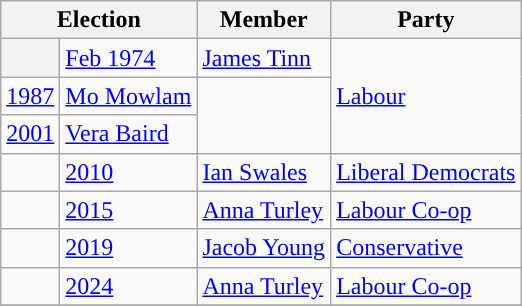<table class="wikitable">
<tr>
<th colspan="2">Election</th>
<th>Member</th>
<th>Party</th>
</tr>
<tr>
<th style="color:inherit;background-color: "></th>
<td><a href='#'>Feb 1974</a></td>
<td><a href='#'>James Tinn</a></td>
<td rowspan="3"><a href='#'>Labour</a></td>
</tr>
<tr>
<td><a href='#'>1987</a></td>
<td><a href='#'>Mo Mowlam</a></td>
</tr>
<tr>
<td><a href='#'>2001</a></td>
<td><a href='#'>Vera Baird</a></td>
</tr>
<tr>
<td style="color:inherit;background-color: "></td>
<td><a href='#'>2010</a></td>
<td><a href='#'>Ian Swales</a></td>
<td><a href='#'>Liberal Democrats</a></td>
</tr>
<tr>
<td style="color:inherit;background-color: "></td>
<td><a href='#'>2015</a></td>
<td><a href='#'>Anna Turley</a></td>
<td><a href='#'>Labour Co-op</a></td>
</tr>
<tr>
<td style="color:inherit;background-color: "></td>
<td><a href='#'>2019</a></td>
<td><a href='#'>Jacob Young</a></td>
<td><a href='#'>Conservative</a></td>
</tr>
<tr>
<td style="color:inherit;background-color: "></td>
<td><a href='#'>2024</a></td>
<td><a href='#'>Anna Turley</a></td>
<td><a href='#'>Labour Co-op</a></td>
</tr>
<tr>
</tr>
</table>
